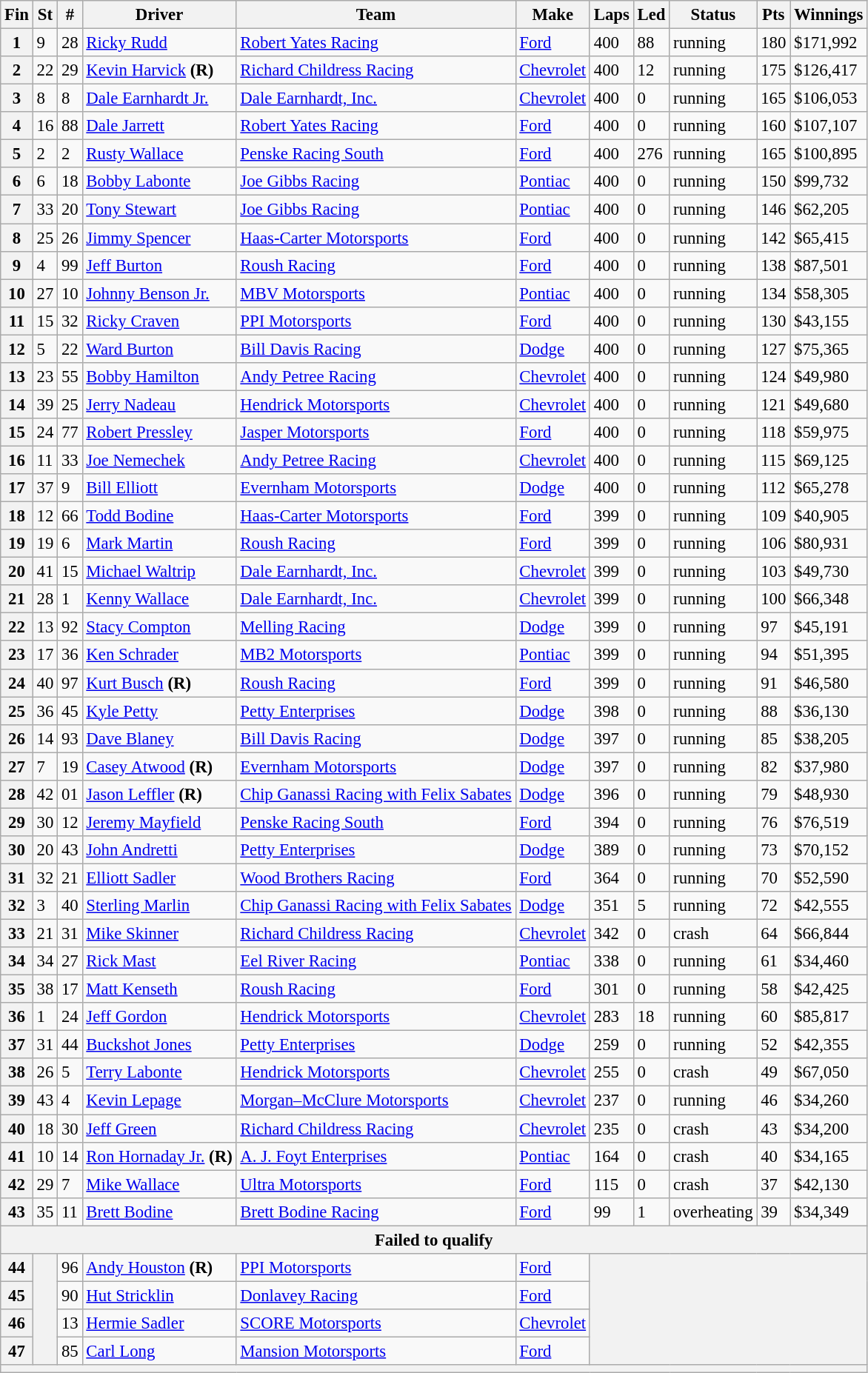<table class="wikitable" style="font-size:95%">
<tr>
<th>Fin</th>
<th>St</th>
<th>#</th>
<th>Driver</th>
<th>Team</th>
<th>Make</th>
<th>Laps</th>
<th>Led</th>
<th>Status</th>
<th>Pts</th>
<th>Winnings</th>
</tr>
<tr>
<th>1</th>
<td>9</td>
<td>28</td>
<td><a href='#'>Ricky Rudd</a></td>
<td><a href='#'>Robert Yates Racing</a></td>
<td><a href='#'>Ford</a></td>
<td>400</td>
<td>88</td>
<td>running</td>
<td>180</td>
<td>$171,992</td>
</tr>
<tr>
<th>2</th>
<td>22</td>
<td>29</td>
<td><a href='#'>Kevin Harvick</a> <strong>(R)</strong></td>
<td><a href='#'>Richard Childress Racing</a></td>
<td><a href='#'>Chevrolet</a></td>
<td>400</td>
<td>12</td>
<td>running</td>
<td>175</td>
<td>$126,417</td>
</tr>
<tr>
<th>3</th>
<td>8</td>
<td>8</td>
<td><a href='#'>Dale Earnhardt Jr.</a></td>
<td><a href='#'>Dale Earnhardt, Inc.</a></td>
<td><a href='#'>Chevrolet</a></td>
<td>400</td>
<td>0</td>
<td>running</td>
<td>165</td>
<td>$106,053</td>
</tr>
<tr>
<th>4</th>
<td>16</td>
<td>88</td>
<td><a href='#'>Dale Jarrett</a></td>
<td><a href='#'>Robert Yates Racing</a></td>
<td><a href='#'>Ford</a></td>
<td>400</td>
<td>0</td>
<td>running</td>
<td>160</td>
<td>$107,107</td>
</tr>
<tr>
<th>5</th>
<td>2</td>
<td>2</td>
<td><a href='#'>Rusty Wallace</a></td>
<td><a href='#'>Penske Racing South</a></td>
<td><a href='#'>Ford</a></td>
<td>400</td>
<td>276</td>
<td>running</td>
<td>165</td>
<td>$100,895</td>
</tr>
<tr>
<th>6</th>
<td>6</td>
<td>18</td>
<td><a href='#'>Bobby Labonte</a></td>
<td><a href='#'>Joe Gibbs Racing</a></td>
<td><a href='#'>Pontiac</a></td>
<td>400</td>
<td>0</td>
<td>running</td>
<td>150</td>
<td>$99,732</td>
</tr>
<tr>
<th>7</th>
<td>33</td>
<td>20</td>
<td><a href='#'>Tony Stewart</a></td>
<td><a href='#'>Joe Gibbs Racing</a></td>
<td><a href='#'>Pontiac</a></td>
<td>400</td>
<td>0</td>
<td>running</td>
<td>146</td>
<td>$62,205</td>
</tr>
<tr>
<th>8</th>
<td>25</td>
<td>26</td>
<td><a href='#'>Jimmy Spencer</a></td>
<td><a href='#'>Haas-Carter Motorsports</a></td>
<td><a href='#'>Ford</a></td>
<td>400</td>
<td>0</td>
<td>running</td>
<td>142</td>
<td>$65,415</td>
</tr>
<tr>
<th>9</th>
<td>4</td>
<td>99</td>
<td><a href='#'>Jeff Burton</a></td>
<td><a href='#'>Roush Racing</a></td>
<td><a href='#'>Ford</a></td>
<td>400</td>
<td>0</td>
<td>running</td>
<td>138</td>
<td>$87,501</td>
</tr>
<tr>
<th>10</th>
<td>27</td>
<td>10</td>
<td><a href='#'>Johnny Benson Jr.</a></td>
<td><a href='#'>MBV Motorsports</a></td>
<td><a href='#'>Pontiac</a></td>
<td>400</td>
<td>0</td>
<td>running</td>
<td>134</td>
<td>$58,305</td>
</tr>
<tr>
<th>11</th>
<td>15</td>
<td>32</td>
<td><a href='#'>Ricky Craven</a></td>
<td><a href='#'>PPI Motorsports</a></td>
<td><a href='#'>Ford</a></td>
<td>400</td>
<td>0</td>
<td>running</td>
<td>130</td>
<td>$43,155</td>
</tr>
<tr>
<th>12</th>
<td>5</td>
<td>22</td>
<td><a href='#'>Ward Burton</a></td>
<td><a href='#'>Bill Davis Racing</a></td>
<td><a href='#'>Dodge</a></td>
<td>400</td>
<td>0</td>
<td>running</td>
<td>127</td>
<td>$75,365</td>
</tr>
<tr>
<th>13</th>
<td>23</td>
<td>55</td>
<td><a href='#'>Bobby Hamilton</a></td>
<td><a href='#'>Andy Petree Racing</a></td>
<td><a href='#'>Chevrolet</a></td>
<td>400</td>
<td>0</td>
<td>running</td>
<td>124</td>
<td>$49,980</td>
</tr>
<tr>
<th>14</th>
<td>39</td>
<td>25</td>
<td><a href='#'>Jerry Nadeau</a></td>
<td><a href='#'>Hendrick Motorsports</a></td>
<td><a href='#'>Chevrolet</a></td>
<td>400</td>
<td>0</td>
<td>running</td>
<td>121</td>
<td>$49,680</td>
</tr>
<tr>
<th>15</th>
<td>24</td>
<td>77</td>
<td><a href='#'>Robert Pressley</a></td>
<td><a href='#'>Jasper Motorsports</a></td>
<td><a href='#'>Ford</a></td>
<td>400</td>
<td>0</td>
<td>running</td>
<td>118</td>
<td>$59,975</td>
</tr>
<tr>
<th>16</th>
<td>11</td>
<td>33</td>
<td><a href='#'>Joe Nemechek</a></td>
<td><a href='#'>Andy Petree Racing</a></td>
<td><a href='#'>Chevrolet</a></td>
<td>400</td>
<td>0</td>
<td>running</td>
<td>115</td>
<td>$69,125</td>
</tr>
<tr>
<th>17</th>
<td>37</td>
<td>9</td>
<td><a href='#'>Bill Elliott</a></td>
<td><a href='#'>Evernham Motorsports</a></td>
<td><a href='#'>Dodge</a></td>
<td>400</td>
<td>0</td>
<td>running</td>
<td>112</td>
<td>$65,278</td>
</tr>
<tr>
<th>18</th>
<td>12</td>
<td>66</td>
<td><a href='#'>Todd Bodine</a></td>
<td><a href='#'>Haas-Carter Motorsports</a></td>
<td><a href='#'>Ford</a></td>
<td>399</td>
<td>0</td>
<td>running</td>
<td>109</td>
<td>$40,905</td>
</tr>
<tr>
<th>19</th>
<td>19</td>
<td>6</td>
<td><a href='#'>Mark Martin</a></td>
<td><a href='#'>Roush Racing</a></td>
<td><a href='#'>Ford</a></td>
<td>399</td>
<td>0</td>
<td>running</td>
<td>106</td>
<td>$80,931</td>
</tr>
<tr>
<th>20</th>
<td>41</td>
<td>15</td>
<td><a href='#'>Michael Waltrip</a></td>
<td><a href='#'>Dale Earnhardt, Inc.</a></td>
<td><a href='#'>Chevrolet</a></td>
<td>399</td>
<td>0</td>
<td>running</td>
<td>103</td>
<td>$49,730</td>
</tr>
<tr>
<th>21</th>
<td>28</td>
<td>1</td>
<td><a href='#'>Kenny Wallace</a></td>
<td><a href='#'>Dale Earnhardt, Inc.</a></td>
<td><a href='#'>Chevrolet</a></td>
<td>399</td>
<td>0</td>
<td>running</td>
<td>100</td>
<td>$66,348</td>
</tr>
<tr>
<th>22</th>
<td>13</td>
<td>92</td>
<td><a href='#'>Stacy Compton</a></td>
<td><a href='#'>Melling Racing</a></td>
<td><a href='#'>Dodge</a></td>
<td>399</td>
<td>0</td>
<td>running</td>
<td>97</td>
<td>$45,191</td>
</tr>
<tr>
<th>23</th>
<td>17</td>
<td>36</td>
<td><a href='#'>Ken Schrader</a></td>
<td><a href='#'>MB2 Motorsports</a></td>
<td><a href='#'>Pontiac</a></td>
<td>399</td>
<td>0</td>
<td>running</td>
<td>94</td>
<td>$51,395</td>
</tr>
<tr>
<th>24</th>
<td>40</td>
<td>97</td>
<td><a href='#'>Kurt Busch</a> <strong>(R)</strong></td>
<td><a href='#'>Roush Racing</a></td>
<td><a href='#'>Ford</a></td>
<td>399</td>
<td>0</td>
<td>running</td>
<td>91</td>
<td>$46,580</td>
</tr>
<tr>
<th>25</th>
<td>36</td>
<td>45</td>
<td><a href='#'>Kyle Petty</a></td>
<td><a href='#'>Petty Enterprises</a></td>
<td><a href='#'>Dodge</a></td>
<td>398</td>
<td>0</td>
<td>running</td>
<td>88</td>
<td>$36,130</td>
</tr>
<tr>
<th>26</th>
<td>14</td>
<td>93</td>
<td><a href='#'>Dave Blaney</a></td>
<td><a href='#'>Bill Davis Racing</a></td>
<td><a href='#'>Dodge</a></td>
<td>397</td>
<td>0</td>
<td>running</td>
<td>85</td>
<td>$38,205</td>
</tr>
<tr>
<th>27</th>
<td>7</td>
<td>19</td>
<td><a href='#'>Casey Atwood</a> <strong>(R)</strong></td>
<td><a href='#'>Evernham Motorsports</a></td>
<td><a href='#'>Dodge</a></td>
<td>397</td>
<td>0</td>
<td>running</td>
<td>82</td>
<td>$37,980</td>
</tr>
<tr>
<th>28</th>
<td>42</td>
<td>01</td>
<td><a href='#'>Jason Leffler</a> <strong>(R)</strong></td>
<td><a href='#'>Chip Ganassi Racing with Felix Sabates</a></td>
<td><a href='#'>Dodge</a></td>
<td>396</td>
<td>0</td>
<td>running</td>
<td>79</td>
<td>$48,930</td>
</tr>
<tr>
<th>29</th>
<td>30</td>
<td>12</td>
<td><a href='#'>Jeremy Mayfield</a></td>
<td><a href='#'>Penske Racing South</a></td>
<td><a href='#'>Ford</a></td>
<td>394</td>
<td>0</td>
<td>running</td>
<td>76</td>
<td>$76,519</td>
</tr>
<tr>
<th>30</th>
<td>20</td>
<td>43</td>
<td><a href='#'>John Andretti</a></td>
<td><a href='#'>Petty Enterprises</a></td>
<td><a href='#'>Dodge</a></td>
<td>389</td>
<td>0</td>
<td>running</td>
<td>73</td>
<td>$70,152</td>
</tr>
<tr>
<th>31</th>
<td>32</td>
<td>21</td>
<td><a href='#'>Elliott Sadler</a></td>
<td><a href='#'>Wood Brothers Racing</a></td>
<td><a href='#'>Ford</a></td>
<td>364</td>
<td>0</td>
<td>running</td>
<td>70</td>
<td>$52,590</td>
</tr>
<tr>
<th>32</th>
<td>3</td>
<td>40</td>
<td><a href='#'>Sterling Marlin</a></td>
<td><a href='#'>Chip Ganassi Racing with Felix Sabates</a></td>
<td><a href='#'>Dodge</a></td>
<td>351</td>
<td>5</td>
<td>running</td>
<td>72</td>
<td>$42,555</td>
</tr>
<tr>
<th>33</th>
<td>21</td>
<td>31</td>
<td><a href='#'>Mike Skinner</a></td>
<td><a href='#'>Richard Childress Racing</a></td>
<td><a href='#'>Chevrolet</a></td>
<td>342</td>
<td>0</td>
<td>crash</td>
<td>64</td>
<td>$66,844</td>
</tr>
<tr>
<th>34</th>
<td>34</td>
<td>27</td>
<td><a href='#'>Rick Mast</a></td>
<td><a href='#'>Eel River Racing</a></td>
<td><a href='#'>Pontiac</a></td>
<td>338</td>
<td>0</td>
<td>running</td>
<td>61</td>
<td>$34,460</td>
</tr>
<tr>
<th>35</th>
<td>38</td>
<td>17</td>
<td><a href='#'>Matt Kenseth</a></td>
<td><a href='#'>Roush Racing</a></td>
<td><a href='#'>Ford</a></td>
<td>301</td>
<td>0</td>
<td>running</td>
<td>58</td>
<td>$42,425</td>
</tr>
<tr>
<th>36</th>
<td>1</td>
<td>24</td>
<td><a href='#'>Jeff Gordon</a></td>
<td><a href='#'>Hendrick Motorsports</a></td>
<td><a href='#'>Chevrolet</a></td>
<td>283</td>
<td>18</td>
<td>running</td>
<td>60</td>
<td>$85,817</td>
</tr>
<tr>
<th>37</th>
<td>31</td>
<td>44</td>
<td><a href='#'>Buckshot Jones</a></td>
<td><a href='#'>Petty Enterprises</a></td>
<td><a href='#'>Dodge</a></td>
<td>259</td>
<td>0</td>
<td>running</td>
<td>52</td>
<td>$42,355</td>
</tr>
<tr>
<th>38</th>
<td>26</td>
<td>5</td>
<td><a href='#'>Terry Labonte</a></td>
<td><a href='#'>Hendrick Motorsports</a></td>
<td><a href='#'>Chevrolet</a></td>
<td>255</td>
<td>0</td>
<td>crash</td>
<td>49</td>
<td>$67,050</td>
</tr>
<tr>
<th>39</th>
<td>43</td>
<td>4</td>
<td><a href='#'>Kevin Lepage</a></td>
<td><a href='#'>Morgan–McClure Motorsports</a></td>
<td><a href='#'>Chevrolet</a></td>
<td>237</td>
<td>0</td>
<td>running</td>
<td>46</td>
<td>$34,260</td>
</tr>
<tr>
<th>40</th>
<td>18</td>
<td>30</td>
<td><a href='#'>Jeff Green</a></td>
<td><a href='#'>Richard Childress Racing</a></td>
<td><a href='#'>Chevrolet</a></td>
<td>235</td>
<td>0</td>
<td>crash</td>
<td>43</td>
<td>$34,200</td>
</tr>
<tr>
<th>41</th>
<td>10</td>
<td>14</td>
<td><a href='#'>Ron Hornaday Jr.</a> <strong>(R)</strong></td>
<td><a href='#'>A. J. Foyt Enterprises</a></td>
<td><a href='#'>Pontiac</a></td>
<td>164</td>
<td>0</td>
<td>crash</td>
<td>40</td>
<td>$34,165</td>
</tr>
<tr>
<th>42</th>
<td>29</td>
<td>7</td>
<td><a href='#'>Mike Wallace</a></td>
<td><a href='#'>Ultra Motorsports</a></td>
<td><a href='#'>Ford</a></td>
<td>115</td>
<td>0</td>
<td>crash</td>
<td>37</td>
<td>$42,130</td>
</tr>
<tr>
<th>43</th>
<td>35</td>
<td>11</td>
<td><a href='#'>Brett Bodine</a></td>
<td><a href='#'>Brett Bodine Racing</a></td>
<td><a href='#'>Ford</a></td>
<td>99</td>
<td>1</td>
<td>overheating</td>
<td>39</td>
<td>$34,349</td>
</tr>
<tr>
<th colspan="11">Failed to qualify</th>
</tr>
<tr>
<th>44</th>
<th rowspan="4"></th>
<td>96</td>
<td><a href='#'>Andy Houston</a> <strong>(R)</strong></td>
<td><a href='#'>PPI Motorsports</a></td>
<td><a href='#'>Ford</a></td>
<th colspan="5" rowspan="4"></th>
</tr>
<tr>
<th>45</th>
<td>90</td>
<td><a href='#'>Hut Stricklin</a></td>
<td><a href='#'>Donlavey Racing</a></td>
<td><a href='#'>Ford</a></td>
</tr>
<tr>
<th>46</th>
<td>13</td>
<td><a href='#'>Hermie Sadler</a></td>
<td><a href='#'>SCORE Motorsports</a></td>
<td><a href='#'>Chevrolet</a></td>
</tr>
<tr>
<th>47</th>
<td>85</td>
<td><a href='#'>Carl Long</a></td>
<td><a href='#'>Mansion Motorsports</a></td>
<td><a href='#'>Ford</a></td>
</tr>
<tr>
<th colspan="11"></th>
</tr>
</table>
